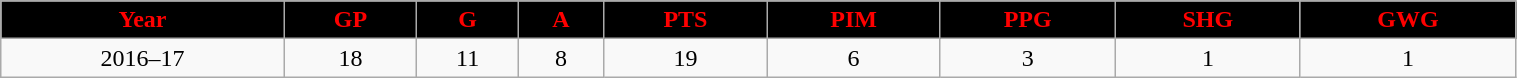<table class="wikitable" style="width:80%;">
<tr style="text-align:center; background:black; color:red;">
<td><strong>Year</strong></td>
<td><strong>GP</strong></td>
<td><strong>G</strong></td>
<td><strong>A</strong></td>
<td><strong>PTS</strong></td>
<td><strong>PIM</strong></td>
<td><strong>PPG</strong></td>
<td><strong>SHG</strong></td>
<td><strong>GWG</strong></td>
</tr>
<tr style="text-align:center;" bgcolor="">
<td>2016–17</td>
<td>18</td>
<td>11</td>
<td>8</td>
<td>19</td>
<td>6</td>
<td>3</td>
<td>1</td>
<td>1</td>
</tr>
</table>
